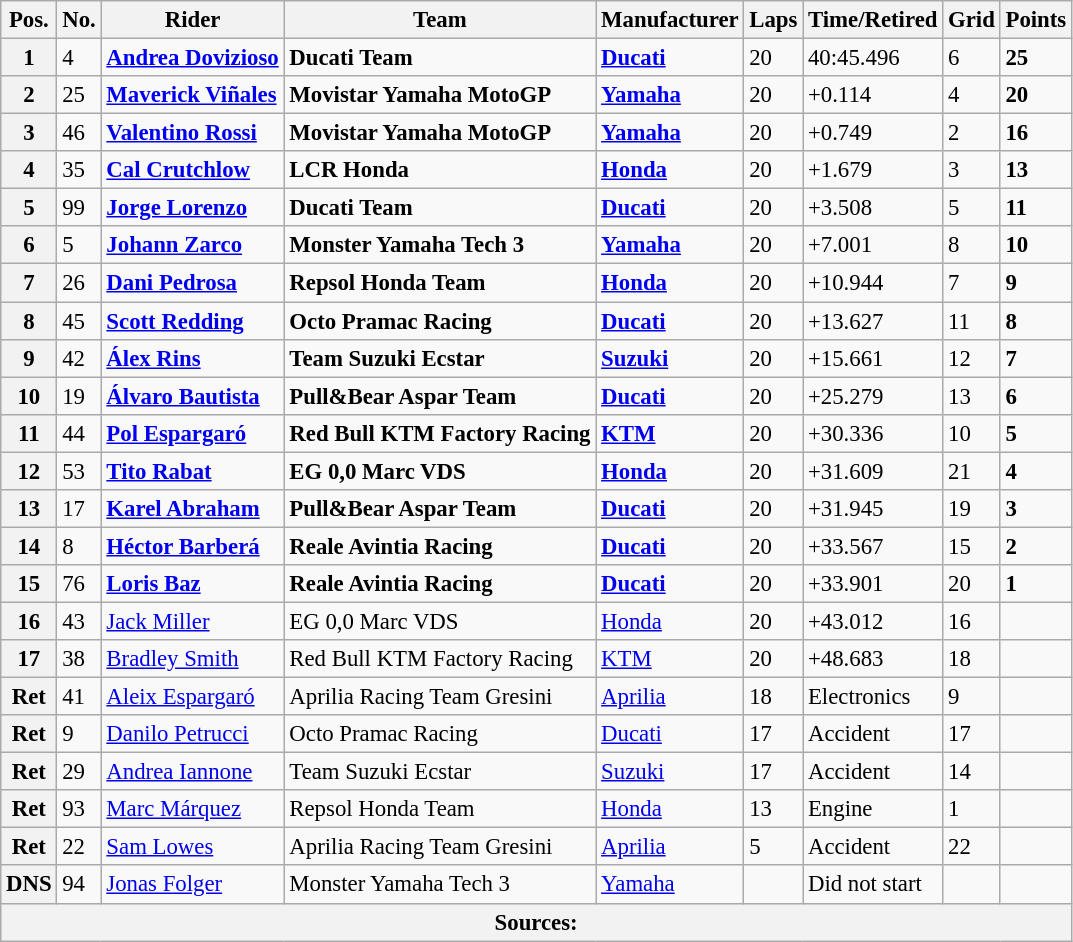<table class="wikitable" style="font-size: 95%;">
<tr>
<th>Pos.</th>
<th>No.</th>
<th>Rider</th>
<th>Team</th>
<th>Manufacturer</th>
<th>Laps</th>
<th>Time/Retired</th>
<th>Grid</th>
<th>Points</th>
</tr>
<tr>
<th>1</th>
<td>4</td>
<td> <strong><a href='#'>Andrea Dovizioso</a></strong></td>
<td><strong>Ducati Team</strong></td>
<td><strong><a href='#'>Ducati</a></strong></td>
<td>20</td>
<td>40:45.496</td>
<td>6</td>
<td><strong>25</strong></td>
</tr>
<tr>
<th>2</th>
<td>25</td>
<td> <strong><a href='#'>Maverick Viñales</a></strong></td>
<td><strong>Movistar Yamaha MotoGP</strong></td>
<td><strong><a href='#'>Yamaha</a></strong></td>
<td>20</td>
<td>+0.114</td>
<td>4</td>
<td><strong>20</strong></td>
</tr>
<tr>
<th>3</th>
<td>46</td>
<td> <strong><a href='#'>Valentino Rossi</a></strong></td>
<td><strong>Movistar Yamaha MotoGP</strong></td>
<td><strong><a href='#'>Yamaha</a></strong></td>
<td>20</td>
<td>+0.749</td>
<td>2</td>
<td><strong>16</strong></td>
</tr>
<tr>
<th>4</th>
<td>35</td>
<td> <strong><a href='#'>Cal Crutchlow</a></strong></td>
<td><strong>LCR Honda</strong></td>
<td><strong><a href='#'>Honda</a></strong></td>
<td>20</td>
<td>+1.679</td>
<td>3</td>
<td><strong>13</strong></td>
</tr>
<tr>
<th>5</th>
<td>99</td>
<td> <strong><a href='#'>Jorge Lorenzo</a></strong></td>
<td><strong>Ducati Team</strong></td>
<td><strong><a href='#'>Ducati</a></strong></td>
<td>20</td>
<td>+3.508</td>
<td>5</td>
<td><strong>11</strong></td>
</tr>
<tr>
<th>6</th>
<td>5</td>
<td> <strong><a href='#'>Johann Zarco</a></strong></td>
<td><strong>Monster Yamaha Tech 3</strong></td>
<td><strong><a href='#'>Yamaha</a></strong></td>
<td>20</td>
<td>+7.001</td>
<td>8</td>
<td><strong>10</strong></td>
</tr>
<tr>
<th>7</th>
<td>26</td>
<td> <strong><a href='#'>Dani Pedrosa</a></strong></td>
<td><strong>Repsol Honda Team</strong></td>
<td><strong><a href='#'>Honda</a></strong></td>
<td>20</td>
<td>+10.944</td>
<td>7</td>
<td><strong>9</strong></td>
</tr>
<tr>
<th>8</th>
<td>45</td>
<td> <strong><a href='#'>Scott Redding</a></strong></td>
<td><strong>Octo Pramac Racing</strong></td>
<td><strong><a href='#'>Ducati</a></strong></td>
<td>20</td>
<td>+13.627</td>
<td>11</td>
<td><strong>8</strong></td>
</tr>
<tr>
<th>9</th>
<td>42</td>
<td> <strong><a href='#'>Álex Rins</a></strong></td>
<td><strong>Team Suzuki Ecstar</strong></td>
<td><strong><a href='#'>Suzuki</a></strong></td>
<td>20</td>
<td>+15.661</td>
<td>12</td>
<td><strong>7</strong></td>
</tr>
<tr>
<th>10</th>
<td>19</td>
<td> <strong><a href='#'>Álvaro Bautista</a></strong></td>
<td><strong>Pull&Bear Aspar Team</strong></td>
<td><strong><a href='#'>Ducati</a></strong></td>
<td>20</td>
<td>+25.279</td>
<td>13</td>
<td><strong>6</strong></td>
</tr>
<tr>
<th>11</th>
<td>44</td>
<td> <strong><a href='#'>Pol Espargaró</a></strong></td>
<td><strong>Red Bull KTM Factory Racing</strong></td>
<td><strong><a href='#'>KTM</a></strong></td>
<td>20</td>
<td>+30.336</td>
<td>10</td>
<td><strong>5</strong></td>
</tr>
<tr>
<th>12</th>
<td>53</td>
<td> <strong><a href='#'>Tito Rabat</a></strong></td>
<td><strong>EG 0,0 Marc VDS</strong></td>
<td><strong><a href='#'>Honda</a></strong></td>
<td>20</td>
<td>+31.609</td>
<td>21</td>
<td><strong>4</strong></td>
</tr>
<tr>
<th>13</th>
<td>17</td>
<td> <strong><a href='#'>Karel Abraham</a></strong></td>
<td><strong>Pull&Bear Aspar Team</strong></td>
<td><strong><a href='#'>Ducati</a></strong></td>
<td>20</td>
<td>+31.945</td>
<td>19</td>
<td><strong>3</strong></td>
</tr>
<tr>
<th>14</th>
<td>8</td>
<td> <strong><a href='#'>Héctor Barberá</a></strong></td>
<td><strong>Reale Avintia Racing</strong></td>
<td><strong><a href='#'>Ducati</a></strong></td>
<td>20</td>
<td>+33.567</td>
<td>15</td>
<td><strong>2</strong></td>
</tr>
<tr>
<th>15</th>
<td>76</td>
<td> <strong><a href='#'>Loris Baz</a></strong></td>
<td><strong>Reale Avintia Racing</strong></td>
<td><strong><a href='#'>Ducati</a></strong></td>
<td>20</td>
<td>+33.901</td>
<td>20</td>
<td><strong>1</strong></td>
</tr>
<tr>
<th>16</th>
<td>43</td>
<td> <a href='#'>Jack Miller</a></td>
<td>EG 0,0 Marc VDS</td>
<td><a href='#'>Honda</a></td>
<td>20</td>
<td>+43.012</td>
<td>16</td>
<td></td>
</tr>
<tr>
<th>17</th>
<td>38</td>
<td> <a href='#'>Bradley Smith</a></td>
<td>Red Bull KTM Factory Racing</td>
<td><a href='#'>KTM</a></td>
<td>20</td>
<td>+48.683</td>
<td>18</td>
<td></td>
</tr>
<tr>
<th>Ret</th>
<td>41</td>
<td> <a href='#'>Aleix Espargaró</a></td>
<td>Aprilia Racing Team Gresini</td>
<td><a href='#'>Aprilia</a></td>
<td>18</td>
<td>Electronics</td>
<td>9</td>
<td></td>
</tr>
<tr>
<th>Ret</th>
<td>9</td>
<td> <a href='#'>Danilo Petrucci</a></td>
<td>Octo Pramac Racing</td>
<td><a href='#'>Ducati</a></td>
<td>17</td>
<td>Accident</td>
<td>17</td>
<td></td>
</tr>
<tr>
<th>Ret</th>
<td>29</td>
<td> <a href='#'>Andrea Iannone</a></td>
<td>Team Suzuki Ecstar</td>
<td><a href='#'>Suzuki</a></td>
<td>17</td>
<td>Accident</td>
<td>14</td>
<td></td>
</tr>
<tr>
<th>Ret</th>
<td>93</td>
<td> <a href='#'>Marc Márquez</a></td>
<td>Repsol Honda Team</td>
<td><a href='#'>Honda</a></td>
<td>13</td>
<td>Engine</td>
<td>1</td>
<td></td>
</tr>
<tr>
<th>Ret</th>
<td>22</td>
<td> <a href='#'>Sam Lowes</a></td>
<td>Aprilia Racing Team Gresini</td>
<td><a href='#'>Aprilia</a></td>
<td>5</td>
<td>Accident</td>
<td>22</td>
<td></td>
</tr>
<tr>
<th>DNS</th>
<td>94</td>
<td> <a href='#'>Jonas Folger</a></td>
<td>Monster Yamaha Tech 3</td>
<td><a href='#'>Yamaha</a></td>
<td></td>
<td>Did not start</td>
<td></td>
<td></td>
</tr>
<tr>
<th colspan=9>Sources:</th>
</tr>
</table>
